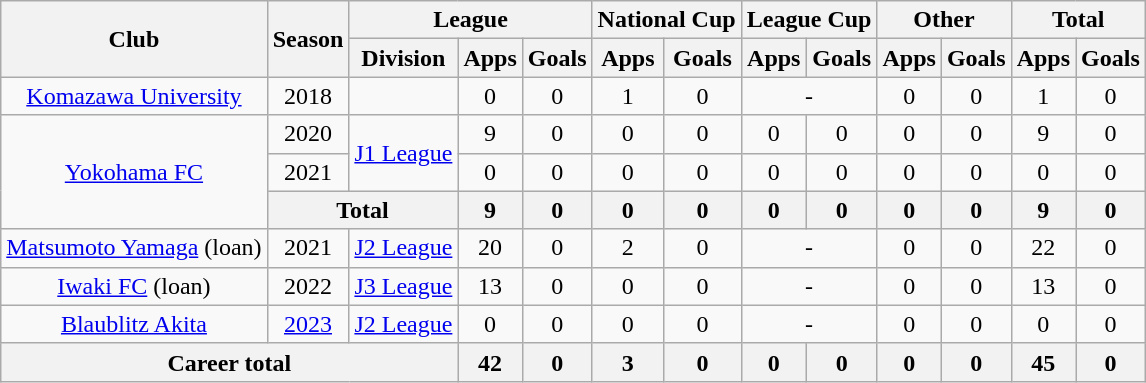<table class="wikitable" style="text-align: center">
<tr>
<th rowspan="2">Club</th>
<th rowspan="2">Season</th>
<th colspan="3">League</th>
<th colspan="2">National Cup</th>
<th colspan="2">League Cup</th>
<th colspan="2">Other</th>
<th colspan="2">Total</th>
</tr>
<tr>
<th>Division</th>
<th>Apps</th>
<th>Goals</th>
<th>Apps</th>
<th>Goals</th>
<th>Apps</th>
<th>Goals</th>
<th>Apps</th>
<th>Goals</th>
<th>Apps</th>
<th>Goals</th>
</tr>
<tr>
<td><a href='#'>Komazawa University</a></td>
<td>2018</td>
<td></td>
<td>0</td>
<td>0</td>
<td>1</td>
<td>0</td>
<td colspan=2>-</td>
<td>0</td>
<td>0</td>
<td>1</td>
<td>0</td>
</tr>
<tr>
<td rowspan="3"><a href='#'>Yokohama FC</a></td>
<td>2020</td>
<td rowspan="2"><a href='#'>J1 League</a></td>
<td>9</td>
<td>0</td>
<td>0</td>
<td>0</td>
<td>0</td>
<td>0</td>
<td>0</td>
<td>0</td>
<td>9</td>
<td>0</td>
</tr>
<tr>
<td>2021</td>
<td>0</td>
<td>0</td>
<td>0</td>
<td>0</td>
<td>0</td>
<td>0</td>
<td>0</td>
<td>0</td>
<td>0</td>
<td>0</td>
</tr>
<tr>
<th colspan=2>Total</th>
<th>9</th>
<th>0</th>
<th>0</th>
<th>0</th>
<th>0</th>
<th>0</th>
<th>0</th>
<th>0</th>
<th>9</th>
<th>0</th>
</tr>
<tr>
<td><a href='#'>Matsumoto Yamaga</a> (loan)</td>
<td>2021</td>
<td><a href='#'>J2 League</a></td>
<td>20</td>
<td>0</td>
<td>2</td>
<td>0</td>
<td colspan=2>-</td>
<td>0</td>
<td>0</td>
<td>22</td>
<td>0</td>
</tr>
<tr>
<td><a href='#'>Iwaki FC</a> (loan)</td>
<td>2022</td>
<td><a href='#'>J3 League</a></td>
<td>13</td>
<td>0</td>
<td>0</td>
<td>0</td>
<td colspan=2>-</td>
<td>0</td>
<td>0</td>
<td>13</td>
<td>0</td>
</tr>
<tr>
<td><a href='#'>Blaublitz Akita</a></td>
<td><a href='#'>2023</a></td>
<td><a href='#'>J2 League</a></td>
<td>0</td>
<td>0</td>
<td>0</td>
<td>0</td>
<td colspan=2>-</td>
<td>0</td>
<td>0</td>
<td>0</td>
<td>0</td>
</tr>
<tr>
<th colspan=3>Career total</th>
<th>42</th>
<th>0</th>
<th>3</th>
<th>0</th>
<th>0</th>
<th>0</th>
<th>0</th>
<th>0</th>
<th>45</th>
<th>0</th>
</tr>
</table>
